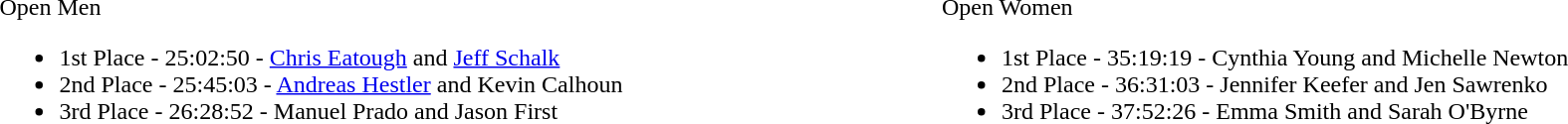<table width=100%>
<tr>
<td valign=top align=left width=50%><br>Open Men<ul><li>1st Place - 25:02:50 - <a href='#'>Chris Eatough</a> and <a href='#'>Jeff Schalk</a></li><li>2nd Place - 25:45:03 - <a href='#'>Andreas Hestler</a> and Kevin Calhoun</li><li>3rd Place - 26:28:52 - Manuel Prado and Jason First</li></ul></td>
<td valign=top align=left width=50%><br>Open Women<ul><li>1st Place - 35:19:19 - Cynthia Young and Michelle Newton</li><li>2nd Place - 36:31:03 - Jennifer Keefer and Jen Sawrenko</li><li>3rd Place - 37:52:26 - Emma Smith and Sarah O'Byrne</li></ul></td>
</tr>
</table>
